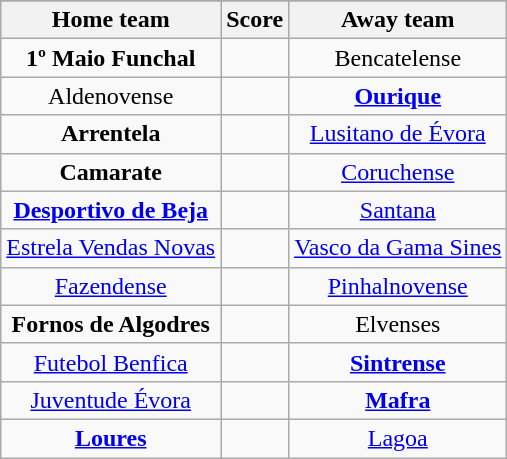<table class="wikitable" style="text-align: center">
<tr>
</tr>
<tr>
<th>Home team</th>
<th>Score</th>
<th>Away team</th>
</tr>
<tr>
<td><strong>1º Maio Funchal</strong> </td>
<td></td>
<td>Bencatelense </td>
</tr>
<tr>
<td>Aldenovense </td>
<td></td>
<td><strong><a href='#'>Ourique</a></strong> </td>
</tr>
<tr>
<td><strong>Arrentela</strong> </td>
<td></td>
<td><a href='#'>Lusitano de Évora</a> </td>
</tr>
<tr>
<td><strong>Camarate</strong> </td>
<td></td>
<td><a href='#'>Coruchense</a> </td>
</tr>
<tr>
<td><strong><a href='#'>Desportivo de Beja</a></strong> </td>
<td></td>
<td><a href='#'>Santana</a> </td>
</tr>
<tr>
<td><a href='#'>Estrela Vendas Novas</a> </td>
<td></td>
<td><a href='#'>Vasco da Gama Sines</a> </td>
</tr>
<tr>
<td><a href='#'>Fazendense</a> </td>
<td></td>
<td><a href='#'>Pinhalnovense</a> </td>
</tr>
<tr>
<td><strong>Fornos de Algodres</strong> </td>
<td></td>
<td>Elvenses </td>
</tr>
<tr>
<td><a href='#'>Futebol Benfica</a> </td>
<td></td>
<td><strong><a href='#'>Sintrense</a></strong> </td>
</tr>
<tr>
<td><a href='#'>Juventude Évora</a> </td>
<td></td>
<td><strong><a href='#'>Mafra</a></strong> </td>
</tr>
<tr>
<td><strong><a href='#'>Loures</a></strong> </td>
<td></td>
<td><a href='#'>Lagoa</a> </td>
</tr>
</table>
